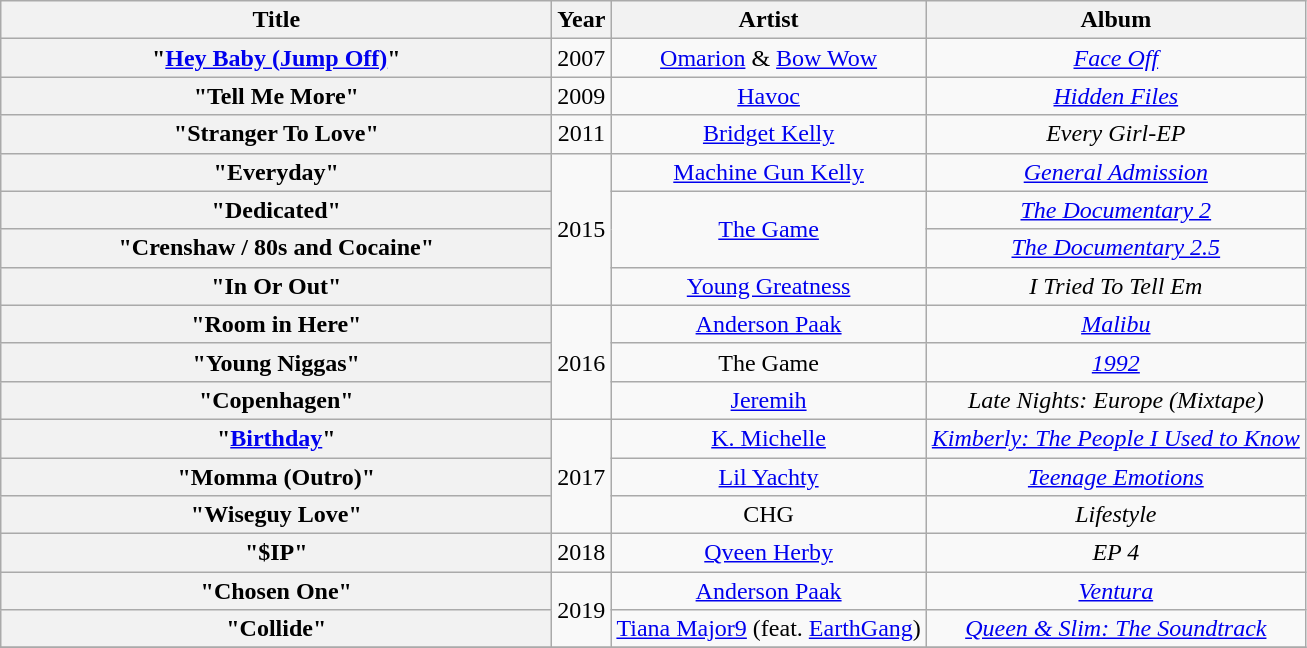<table class="wikitable plainrowheaders" style="text-align:center;">
<tr>
<th scope="col" style="width:22.5em;">Title</th>
<th scope="col">Year</th>
<th scope="col">Artist</th>
<th scope="col">Album</th>
</tr>
<tr>
<th scope="row">"<a href='#'>Hey Baby (Jump Off)</a>"</th>
<td rowspan="1">2007</td>
<td rowspan="1"><a href='#'>Omarion</a> & <a href='#'>Bow Wow</a></td>
<td rowspan="1"><em><a href='#'>Face Off</a></em></td>
</tr>
<tr>
<th scope="row">"Tell Me More"</th>
<td rowspan="1">2009</td>
<td rowspan="1"><a href='#'>Havoc</a></td>
<td rowspan="1"><em><a href='#'>Hidden Files</a></em></td>
</tr>
<tr>
<th scope="row">"Stranger To Love"</th>
<td rowspan="1">2011</td>
<td rowspan="1"><a href='#'>Bridget Kelly</a></td>
<td rowspan="1"><em>Every Girl-EP</em></td>
</tr>
<tr>
<th scope="row">"Everyday"</th>
<td rowspan="4">2015</td>
<td rowspan="1"><a href='#'>Machine Gun Kelly</a></td>
<td rowspan="1"><em><a href='#'>General Admission</a></em></td>
</tr>
<tr>
<th scope="row">"Dedicated"</th>
<td rowspan="2"><a href='#'>The Game</a></td>
<td rowspan="1"><em><a href='#'>The Documentary 2</a></em></td>
</tr>
<tr>
<th scope="row">"Crenshaw / 80s and Cocaine"</th>
<td rowspan="1"><em><a href='#'>The Documentary 2.5</a></em></td>
</tr>
<tr>
<th scope="row">"In Or Out"</th>
<td rowspan="1"><a href='#'>Young Greatness</a></td>
<td rowspan="1"><em>I Tried To Tell Em</em></td>
</tr>
<tr>
<th scope="row">"Room in Here"</th>
<td rowspan="3">2016</td>
<td rowspan="1"><a href='#'>Anderson Paak</a></td>
<td rowspan="1"><em><a href='#'>Malibu</a></em></td>
</tr>
<tr>
<th scope="row">"Young Niggas"</th>
<td rowspan="1">The Game</td>
<td rowspan="1"><em><a href='#'>1992</a></em></td>
</tr>
<tr>
<th scope="row">"Copenhagen"</th>
<td rowspan="1"><a href='#'>Jeremih</a></td>
<td rowspan="1"><em>Late Nights: Europe (Mixtape)</em></td>
</tr>
<tr>
<th scope="row">"<a href='#'>Birthday</a>"</th>
<td rowspan="3">2017</td>
<td rowspan="1"><a href='#'>K. Michelle</a></td>
<td rowspan="1"><em><a href='#'>Kimberly: The People I Used to Know</a></em></td>
</tr>
<tr>
<th scope="row">"Momma (Outro)"</th>
<td rowspan="1"><a href='#'>Lil Yachty</a></td>
<td rowspan="1"><em><a href='#'>Teenage Emotions</a></em></td>
</tr>
<tr>
<th scope="row">"Wiseguy Love"</th>
<td rowspan="1">CHG</td>
<td rowspan="1"><em>Lifestyle</em></td>
</tr>
<tr>
<th scope="row">"$IP"</th>
<td rowspan="1">2018</td>
<td rowspan="1"><a href='#'>Qveen Herby</a></td>
<td rowspan="1"><em>EP 4</em></td>
</tr>
<tr Please don't delete!!!>
<th scope="row">"Chosen One"</th>
<td rowspan="2">2019</td>
<td rowspan="1"><a href='#'>Anderson Paak</a></td>
<td rowspan="1"><em><a href='#'>Ventura</a></em> </td>
</tr>
<tr>
<th scope="row">"Collide"</th>
<td rowspan="1"><a href='#'>Tiana Major9</a> (feat. <a href='#'>EarthGang</a>)</td>
<td rowspan="1"><em><a href='#'>Queen & Slim: The Soundtrack</a></em></td>
</tr>
<tr>
</tr>
</table>
